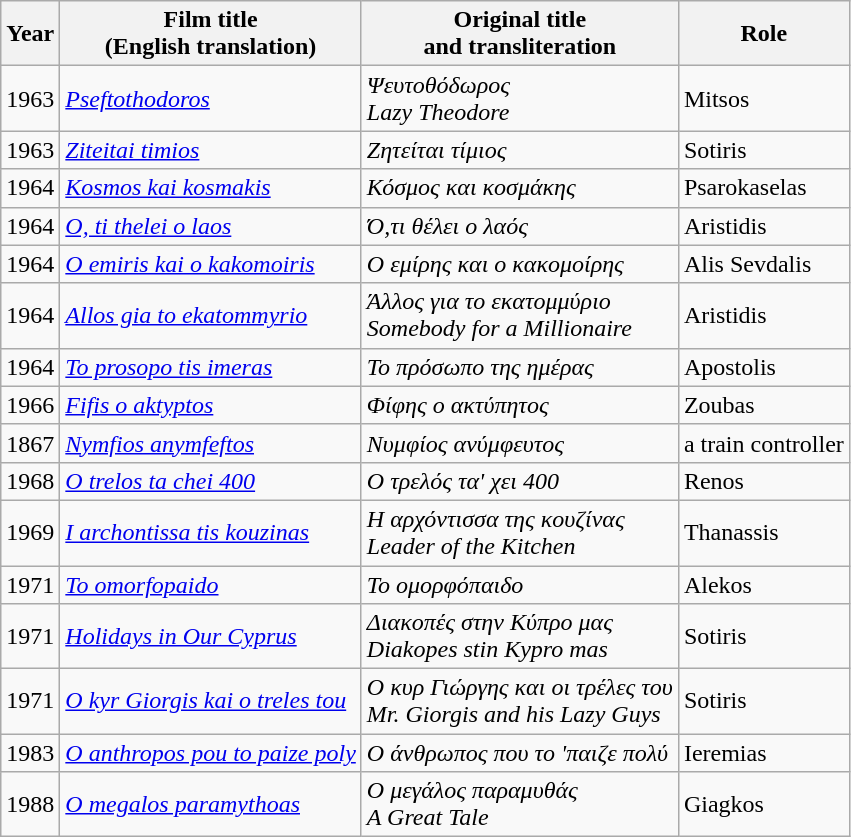<table class="wikitable">
<tr>
<th>Year</th>
<th>Film title<br>(English translation)</th>
<th>Original title<br>and transliteration</th>
<th>Role</th>
</tr>
<tr>
<td>1963</td>
<td><em><a href='#'>Pseftothodoros</a></em></td>
<td><em>Ψευτοθόδωρος</em><br><em>Lazy Theodore</em></td>
<td>Mitsos</td>
</tr>
<tr>
<td>1963</td>
<td><em><a href='#'>Ziteitai timios</a></em></td>
<td><em>Ζητείται τίμιος</em></td>
<td>Sotiris</td>
</tr>
<tr>
<td>1964</td>
<td><em><a href='#'>Kosmos kai kosmakis</a></em></td>
<td><em>Κόσμος και κοσμάκης</em></td>
<td>Psarokaselas</td>
</tr>
<tr>
<td>1964</td>
<td><em><a href='#'>O, ti thelei o laos</a></em></td>
<td><em>Ό,τι θέλει ο λαός</em></td>
<td>Aristidis</td>
</tr>
<tr>
<td>1964</td>
<td><em><a href='#'>O emiris kai o kakomoiris</a></em></td>
<td><em>Ο εμίρης και ο κακομοίρης</em></td>
<td>Alis Sevdalis</td>
</tr>
<tr>
<td>1964</td>
<td><em><a href='#'>Allos gia to ekatommyrio</a></em></td>
<td><em>Άλλος για το εκατομμύριο</em><br><em>Somebody for a Millionaire</em></td>
<td>Aristidis</td>
</tr>
<tr>
<td>1964</td>
<td><em><a href='#'>To prosopo tis imeras</a></em></td>
<td><em>Το πρόσωπο της ημέρας</em></td>
<td>Apostolis</td>
</tr>
<tr>
<td>1966</td>
<td><em><a href='#'>Fifis o aktyptos</a></em></td>
<td><em>Φίφης ο ακτύπητος</em></td>
<td>Zoubas</td>
</tr>
<tr>
<td>1867</td>
<td><em><a href='#'>Nymfios anymfeftos</a></em></td>
<td><em>Νυμφίος ανύμφευτος</em></td>
<td>a train controller</td>
</tr>
<tr>
<td>1968</td>
<td><em><a href='#'>O trelos ta chei 400</a></em></td>
<td><em>Ο τρελός τα' χει 400</em></td>
<td>Renos</td>
</tr>
<tr>
<td>1969</td>
<td><em><a href='#'>I archontissa tis kouzinas</a></em></td>
<td><em>Η αρχόντισσα της κουζίνας</em><br><em>Leader of the Kitchen</em></td>
<td>Thanassis</td>
</tr>
<tr>
<td>1971</td>
<td><em><a href='#'>To omorfopaido</a></em></td>
<td><em>Το ομορφόπαιδο</em></td>
<td>Alekos</td>
</tr>
<tr>
<td>1971</td>
<td><em><a href='#'>Holidays in Our Cyprus</a></em></td>
<td><em>Διακοπές στην Κύπρο μας</em><br><em>Diakopes stin Kypro mas</em></td>
<td>Sotiris</td>
</tr>
<tr>
<td>1971</td>
<td><em><a href='#'>O kyr Giorgis kai o treles tou</a></em></td>
<td><em>Ο κυρ Γιώργης και οι τρέλες του</em><br><em>Mr. Giorgis and his Lazy Guys</em></td>
<td>Sotiris</td>
</tr>
<tr>
<td>1983</td>
<td><em><a href='#'>O anthropos pou to paize poly</a></em></td>
<td><em>Ο άνθρωπος που το 'παιζε πολύ</em></td>
<td>Ieremias</td>
</tr>
<tr>
<td>1988</td>
<td><em><a href='#'>O megalos paramythoas</a></em></td>
<td><em>Ο μεγάλος παραμυθάς</em><br><em>A Great Tale</em></td>
<td>Giagkos</td>
</tr>
</table>
